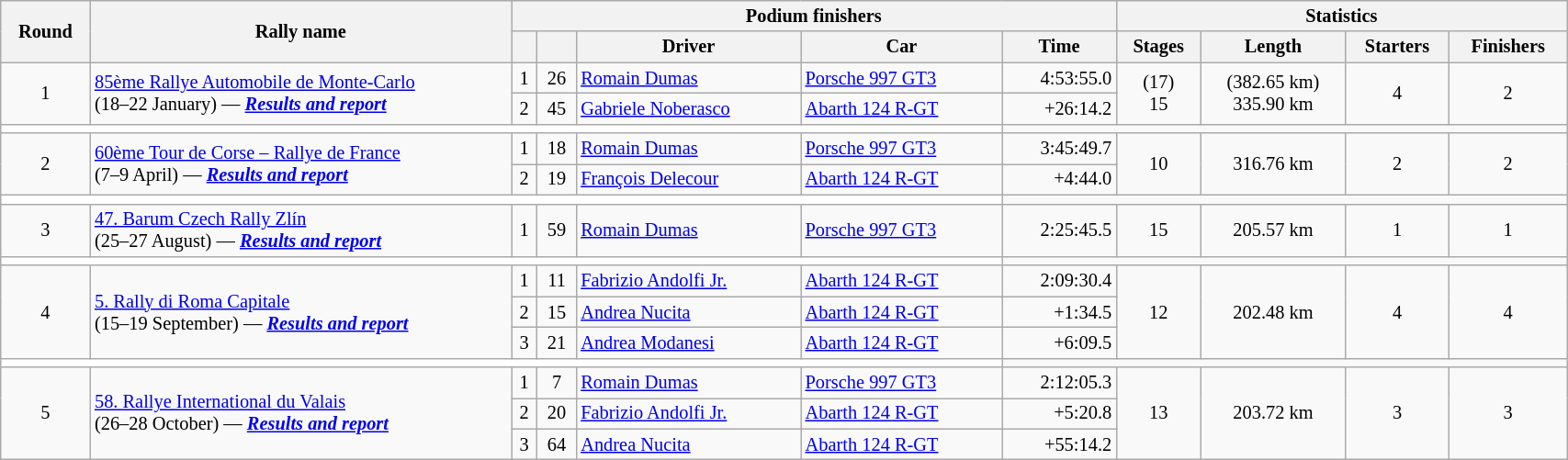<table class="wikitable" width=90% style="font-size:85%;">
<tr>
<th rowspan=2>Round</th>
<th style="width:22em" rowspan=2>Rally name</th>
<th colspan=5>Podium finishers</th>
<th colspan=4>Statistics</th>
</tr>
<tr>
<th></th>
<th></th>
<th>Driver</th>
<th>Car</th>
<th>Time</th>
<th>Stages</th>
<th>Length</th>
<th>Starters</th>
<th>Finishers</th>
</tr>
<tr>
<td rowspan=2 align=center>1</td>
<td rowspan=2> <a href='#'>85ème Rallye Automobile de Monte-Carlo</a><br>(18–22 January) — <strong><em><a href='#'>Results and report</a></em></strong></td>
<td align=center>1</td>
<td align=center>26</td>
<td> <a href='#'>Romain Dumas</a></td>
<td><a href='#'>Porsche 997 GT3</a></td>
<td align=right>4:53:55.0</td>
<td rowspan=2 align=center>(17)<br>15</td>
<td rowspan=2 align=center>(382.65 km)<br>335.90 km</td>
<td rowspan=2 align=center>4</td>
<td rowspan=2 align=center>2</td>
</tr>
<tr>
<td align=center>2</td>
<td align=center>45</td>
<td> <a href='#'>Gabriele Noberasco</a></td>
<td><a href='#'>Abarth 124 R-GT</a></td>
<td align=right>+26:14.2</td>
</tr>
<tr style="background:white;">
<td colspan="6"></td>
</tr>
<tr>
<td rowspan=2 align=center>2</td>
<td rowspan=2> <a href='#'>60ème Tour de Corse – Rallye de France</a><br>(7–9 April) — <strong><em><a href='#'>Results and report</a></em></strong></td>
<td align=center>1</td>
<td align=center>18</td>
<td> <a href='#'>Romain Dumas</a></td>
<td><a href='#'>Porsche 997 GT3</a></td>
<td align=right>3:45:49.7</td>
<td rowspan=2 align=center>10</td>
<td rowspan=2 align=center>316.76 km</td>
<td rowspan=2 align=center>2</td>
<td rowspan=2 align=center>2</td>
</tr>
<tr>
<td align=center>2</td>
<td align=center>19</td>
<td> <a href='#'>François Delecour</a></td>
<td><a href='#'>Abarth 124 R-GT</a></td>
<td align=right>+4:44.0</td>
</tr>
<tr style="background:white;">
<td colspan="6"></td>
</tr>
<tr>
<td align=center>3</td>
<td> <a href='#'>47. Barum Czech Rally Zlín</a><br>(25–27 August) — <strong><em><a href='#'>Results and report</a></em></strong></td>
<td align=center>1</td>
<td align=center>59</td>
<td> <a href='#'>Romain Dumas</a></td>
<td><a href='#'>Porsche 997 GT3</a></td>
<td align=right>2:25:45.5</td>
<td align=center>15</td>
<td align=center>205.57 km</td>
<td align=center>1</td>
<td align=center>1</td>
</tr>
<tr style="background:white;">
<td colspan="6"></td>
</tr>
<tr>
<td rowspan=3 align=center>4</td>
<td rowspan=3> <a href='#'>5. Rally di Roma Capitale</a><br>(15–19 September) — <strong><em><a href='#'>Results and report</a></em></strong></td>
<td align=center>1</td>
<td align=center>11</td>
<td> <a href='#'>Fabrizio Andolfi Jr.</a></td>
<td><a href='#'>Abarth 124 R-GT</a></td>
<td align=right>2:09:30.4</td>
<td rowspan=3 align=center>12</td>
<td rowspan=3 align=center>202.48 km</td>
<td rowspan=3 align=center>4</td>
<td rowspan=3 align=center>4</td>
</tr>
<tr>
<td align=center>2</td>
<td align=center>15</td>
<td> <a href='#'>Andrea Nucita</a></td>
<td><a href='#'>Abarth 124 R-GT</a></td>
<td align=right>+1:34.5</td>
</tr>
<tr>
<td align=center>3</td>
<td align=center>21</td>
<td> <a href='#'>Andrea Modanesi</a></td>
<td><a href='#'>Abarth 124 R-GT</a></td>
<td align=right>+6:09.5</td>
</tr>
<tr style="background:white;">
<td colspan="6"></td>
</tr>
<tr>
<td rowspan=3 align=center>5</td>
<td rowspan=3> <a href='#'>58. Rallye International du Valais</a><br>(26–28 October) — <strong><em><a href='#'>Results and report</a></em></strong></td>
<td align=center>1</td>
<td align=center>7</td>
<td> <a href='#'>Romain Dumas</a></td>
<td><a href='#'>Porsche 997 GT3</a></td>
<td align=right>2:12:05.3</td>
<td rowspan=3 align=center>13</td>
<td rowspan=3 align=center>203.72 km</td>
<td rowspan=3 align=center>3</td>
<td rowspan=3 align=center>3</td>
</tr>
<tr>
<td align=center>2</td>
<td align=center>20</td>
<td> <a href='#'>Fabrizio Andolfi Jr.</a></td>
<td><a href='#'>Abarth 124 R-GT</a></td>
<td align=right>+5:20.8</td>
</tr>
<tr>
<td align=center>3</td>
<td align=center>64</td>
<td> <a href='#'>Andrea Nucita</a></td>
<td><a href='#'>Abarth 124 R-GT</a></td>
<td align=right>+55:14.2</td>
</tr>
</table>
